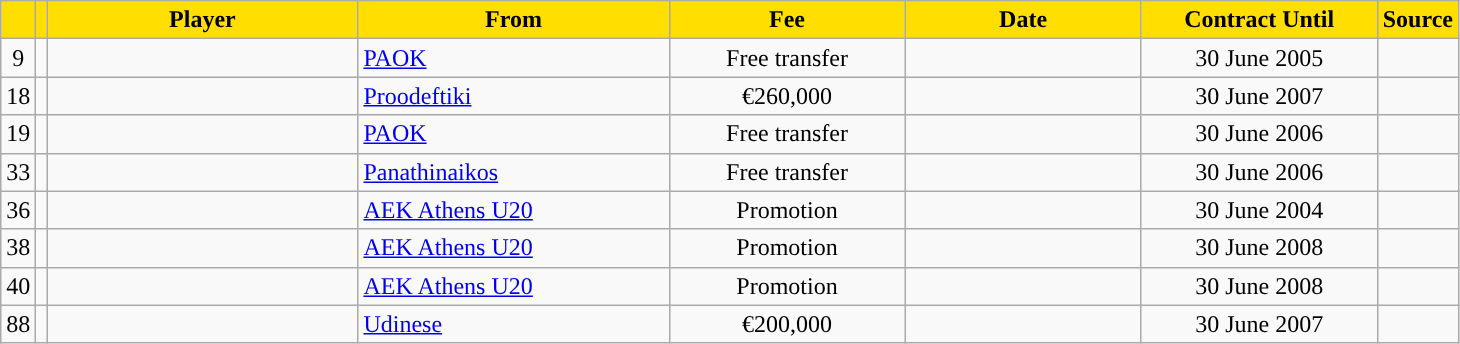<table class="wikitable sortable">
<tr>
<th style="background:#FFDE00"></th>
<th style="background:#FFDE00"></th>
<th width=200 style="background:#FFDE00">Player</th>
<th width=200 style="background:#FFDE00">From</th>
<th width=150 style="background:#FFDE00">Fee</th>
<th width=150 style="background:#FFDE00">Date</th>
<th width=150 style="background:#FFDE00">Contract Until</th>
<th style="background:#FFDE00">Source</th>
</tr>
<tr>
<td align=center>9</td>
<td align=center></td>
<td></td>
<td> <a href='#'>PAOK</a></td>
<td align=center>Free transfer</td>
<td align=center></td>
<td align=center>30 June 2005</td>
<td align=center></td>
</tr>
<tr>
<td align=center>18</td>
<td align=center></td>
<td></td>
<td> <a href='#'>Proodeftiki</a></td>
<td align=center>€260,000</td>
<td align=center></td>
<td align=center>30 June 2007</td>
<td align=center></td>
</tr>
<tr>
<td align=center>19</td>
<td align=center></td>
<td></td>
<td> <a href='#'>PAOK</a></td>
<td align=center>Free transfer</td>
<td align=center></td>
<td align=center>30 June 2006</td>
<td align=center></td>
</tr>
<tr>
<td align=center>33</td>
<td align=center></td>
<td></td>
<td> <a href='#'>Panathinaikos</a></td>
<td align=center>Free transfer</td>
<td align=center></td>
<td align=center>30 June 2006</td>
<td align=center></td>
</tr>
<tr>
<td align=center>36</td>
<td align=center></td>
<td></td>
<td> <a href='#'>AEK Athens U20</a></td>
<td align=center>Promotion</td>
<td align=center></td>
<td align=center>30 June 2004</td>
<td align=center></td>
</tr>
<tr>
<td align=center>38</td>
<td align=center></td>
<td></td>
<td> <a href='#'>AEK Athens U20</a></td>
<td align=center>Promotion</td>
<td align=center></td>
<td align=center>30 June 2008</td>
<td align=center></td>
</tr>
<tr>
<td align=center>40</td>
<td align=center></td>
<td></td>
<td> <a href='#'>AEK Athens U20</a></td>
<td align=center>Promotion</td>
<td align=center></td>
<td align=center>30 June 2008</td>
<td align=center></td>
</tr>
<tr>
<td align=center>88</td>
<td align=center></td>
<td></td>
<td> <a href='#'>Udinese</a></td>
<td align=center>€200,000</td>
<td align=center></td>
<td align=center>30 June 2007</td>
<td align=center></td>
</tr>
</table>
